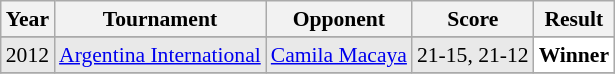<table class="sortable wikitable" style="font-size: 90%;">
<tr>
<th>Year</th>
<th>Tournament</th>
<th>Opponent</th>
<th>Score</th>
<th>Result</th>
</tr>
<tr>
</tr>
<tr style="background:#E9E9E9">
<td align="center">2012</td>
<td align="left"><a href='#'>Argentina International</a></td>
<td align="left"> <a href='#'>Camila Macaya</a></td>
<td align="left">21-15, 21-12</td>
<td style="text-align:left; background:white"> <strong>Winner</strong></td>
</tr>
<tr>
</tr>
</table>
